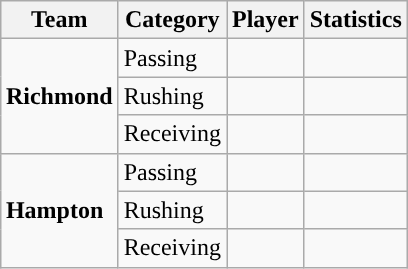<table class="wikitable" style="float: right;">
<tr>
<th>Team</th>
<th>Category</th>
<th>Player</th>
<th>Statistics</th>
</tr>
<tr>
<td rowspan=3><strong>Richmond</strong></td>
<td>Passing</td>
<td></td>
<td></td>
</tr>
<tr>
<td>Rushing</td>
<td></td>
<td></td>
</tr>
<tr>
<td>Receiving</td>
<td></td>
<td></td>
</tr>
<tr>
<td rowspan=3><strong>Hampton</strong></td>
<td>Passing</td>
<td></td>
<td></td>
</tr>
<tr>
<td>Rushing</td>
<td></td>
<td></td>
</tr>
<tr>
<td>Receiving</td>
<td></td>
<td></td>
</tr>
</table>
